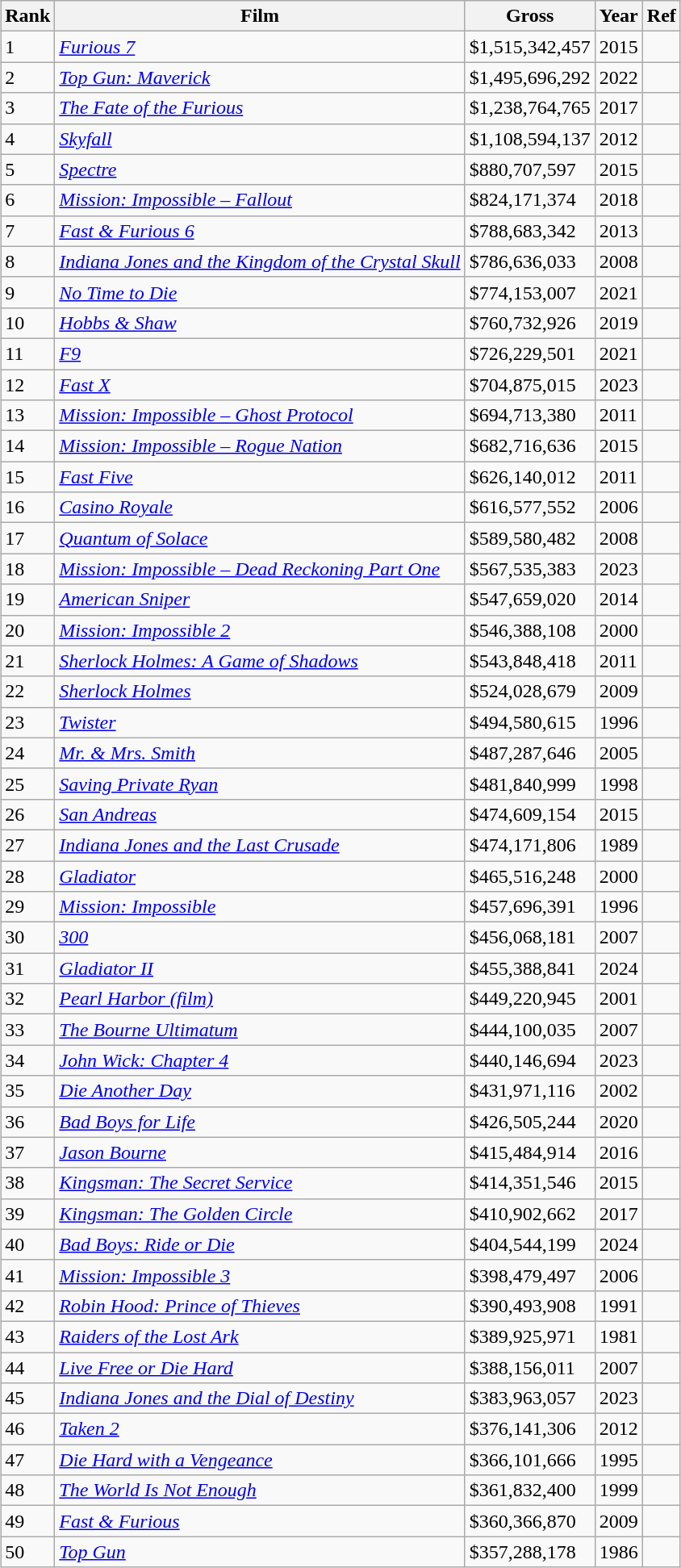<table class="wikitable sortable" style="margin:auto; text-align:left">
<tr>
<th>Rank</th>
<th>Film</th>
<th>Gross</th>
<th>Year</th>
<th class=unsortable>Ref</th>
</tr>
<tr>
<td>1</td>
<td><em><a href='#'>Furious 7</a></em></td>
<td>$1,515,342,457</td>
<td data-sort-value="2015-03">2015</td>
<td></td>
</tr>
<tr>
<td>2</td>
<td><em><a href='#'>Top Gun: Maverick</a></em></td>
<td>$1,495,696,292</td>
<td data-sort-value="2022-05">2022</td>
<td></td>
</tr>
<tr>
<td>3</td>
<td><em><a href='#'>The Fate of the Furious</a></em></td>
<td>$1,238,764,765</td>
<td>2017</td>
<td></td>
</tr>
<tr>
<td>4</td>
<td><em><a href='#'>Skyfall</a></em></td>
<td>$1,108,594,137</td>
<td>2012</td>
<td></td>
</tr>
<tr>
<td>5</td>
<td><em><a href='#'>Spectre</a></em></td>
<td>$880,707,597</td>
<td>2015</td>
<td></td>
</tr>
<tr>
<td>6</td>
<td><em><a href='#'>Mission: Impossible – Fallout</a></em></td>
<td>$824,171,374</td>
<td>2018</td>
<td></td>
</tr>
<tr>
<td>7</td>
<td><em><a href='#'>Fast & Furious 6</a></em></td>
<td>$788,683,342</td>
<td>2013</td>
<td></td>
</tr>
<tr>
<td>8</td>
<td><em><a href='#'>Indiana Jones and the Kingdom of the Crystal Skull</a></em></td>
<td>$786,636,033</td>
<td>2008</td>
<td></td>
</tr>
<tr>
<td>9</td>
<td><em><a href='#'>No Time to Die</a></em></td>
<td>$774,153,007</td>
<td>2021</td>
<td></td>
</tr>
<tr>
<td>10</td>
<td><em><a href='#'>Hobbs & Shaw</a></em></td>
<td>$760,732,926</td>
<td>2019</td>
<td></td>
</tr>
<tr>
<td>11</td>
<td><em><a href='#'>F9</a></em></td>
<td>$726,229,501</td>
<td>2021</td>
<td></td>
</tr>
<tr>
<td>12</td>
<td><em><a href='#'>Fast X</a></em></td>
<td>$704,875,015</td>
<td>2023</td>
<td></td>
</tr>
<tr>
<td>13</td>
<td><em><a href='#'>Mission: Impossible – Ghost Protocol</a></em></td>
<td>$694,713,380</td>
<td>2011</td>
<td></td>
</tr>
<tr>
<td>14</td>
<td><em><a href='#'>Mission: Impossible – Rogue Nation</a></em></td>
<td>$682,716,636</td>
<td>2015</td>
<td></td>
</tr>
<tr>
<td>15</td>
<td><em><a href='#'>Fast Five</a></em></td>
<td>$626,140,012</td>
<td>2011</td>
<td></td>
</tr>
<tr>
<td>16</td>
<td><em><a href='#'>Casino Royale</a></em></td>
<td>$616,577,552</td>
<td>2006</td>
<td></td>
</tr>
<tr>
<td>17</td>
<td><em><a href='#'>Quantum of Solace</a></em></td>
<td>$589,580,482</td>
<td>2008</td>
<td></td>
</tr>
<tr>
<td>18</td>
<td><em><a href='#'>Mission: Impossible – Dead Reckoning Part One</a></em></td>
<td>$567,535,383</td>
<td>2023</td>
<td></td>
</tr>
<tr>
<td>19</td>
<td><em><a href='#'>American Sniper</a></em></td>
<td>$547,659,020</td>
<td>2014</td>
<td></td>
</tr>
<tr>
<td>20</td>
<td><em><a href='#'>Mission: Impossible 2</a></em></td>
<td>$546,388,108</td>
<td>2000</td>
<td></td>
</tr>
<tr>
<td>21</td>
<td><em><a href='#'>Sherlock Holmes: A Game of Shadows</a></em></td>
<td>$543,848,418</td>
<td>2011</td>
<td></td>
</tr>
<tr>
<td>22</td>
<td><em><a href='#'>Sherlock Holmes</a></em></td>
<td>$524,028,679</td>
<td>2009</td>
<td></td>
</tr>
<tr>
<td>23</td>
<td><em><a href='#'>Twister</a></em></td>
<td>$494,580,615</td>
<td>1996</td>
<td></td>
</tr>
<tr>
<td>24</td>
<td><em><a href='#'>Mr. & Mrs. Smith</a></em></td>
<td>$487,287,646</td>
<td>2005</td>
<td></td>
</tr>
<tr>
<td>25</td>
<td><em><a href='#'>Saving Private Ryan</a></em></td>
<td>$481,840,999</td>
<td>1998</td>
<td></td>
</tr>
<tr>
<td>26</td>
<td><em><a href='#'>San Andreas</a></em></td>
<td>$474,609,154</td>
<td>2015</td>
<td></td>
</tr>
<tr>
<td>27</td>
<td><em><a href='#'>Indiana Jones and the Last Crusade</a></em></td>
<td>$474,171,806</td>
<td>1989</td>
<td></td>
</tr>
<tr>
<td>28</td>
<td><em><a href='#'>Gladiator</a></em></td>
<td>$465,516,248</td>
<td>2000</td>
<td></td>
</tr>
<tr>
<td>29</td>
<td><em><a href='#'>Mission: Impossible</a></em></td>
<td>$457,696,391</td>
<td>1996</td>
<td></td>
</tr>
<tr>
<td>30</td>
<td><em><a href='#'>300</a></em></td>
<td>$456,068,181</td>
<td>2007</td>
<td></td>
</tr>
<tr>
<td>31</td>
<td><em><a href='#'>Gladiator II</a></em></td>
<td>$455,388,841</td>
<td>2024</td>
<td></td>
</tr>
<tr>
<td>32</td>
<td><em><a href='#'>Pearl Harbor (film)</a></em></td>
<td>$449,220,945</td>
<td>2001</td>
<td></td>
</tr>
<tr>
<td>33</td>
<td><em><a href='#'>The Bourne Ultimatum</a></em></td>
<td>$444,100,035</td>
<td>2007</td>
<td></td>
</tr>
<tr>
<td>34</td>
<td><em><a href='#'>John Wick: Chapter 4</a></em></td>
<td>$440,146,694</td>
<td>2023</td>
<td></td>
</tr>
<tr>
<td>35</td>
<td><em><a href='#'>Die Another Day</a></em></td>
<td>$431,971,116</td>
<td>2002</td>
<td></td>
</tr>
<tr>
<td>36</td>
<td><em><a href='#'>Bad Boys for Life</a></em></td>
<td>$426,505,244</td>
<td>2020</td>
<td></td>
</tr>
<tr>
<td>37</td>
<td><em><a href='#'>Jason Bourne</a></em></td>
<td>$415,484,914</td>
<td>2016</td>
<td></td>
</tr>
<tr>
<td>38</td>
<td><em><a href='#'>Kingsman: The Secret Service</a></em></td>
<td>$414,351,546</td>
<td>2015</td>
<td></td>
</tr>
<tr>
<td>39</td>
<td><em><a href='#'>Kingsman: The Golden Circle</a></em></td>
<td>$410,902,662</td>
<td>2017</td>
<td></td>
</tr>
<tr>
<td>40</td>
<td><em><a href='#'>Bad Boys: Ride or Die</a></em></td>
<td>$404,544,199</td>
<td>2024</td>
<td></td>
</tr>
<tr>
<td>41</td>
<td><em><a href='#'>Mission: Impossible 3</a></em></td>
<td>$398,479,497</td>
<td>2006</td>
<td></td>
</tr>
<tr>
<td>42</td>
<td><em><a href='#'>Robin Hood: Prince of Thieves</a></em></td>
<td>$390,493,908</td>
<td>1991</td>
<td></td>
</tr>
<tr>
<td>43</td>
<td><em><a href='#'>Raiders of the Lost Ark</a></em></td>
<td>$389,925,971</td>
<td>1981</td>
<td></td>
</tr>
<tr>
<td>44</td>
<td><em><a href='#'>Live Free or Die Hard</a></em></td>
<td>$388,156,011</td>
<td>2007</td>
<td></td>
</tr>
<tr>
<td>45</td>
<td><em><a href='#'>Indiana Jones and the Dial of Destiny</a></em></td>
<td>$383,963,057</td>
<td>2023</td>
<td></td>
</tr>
<tr>
<td>46</td>
<td><em><a href='#'>Taken 2</a></em></td>
<td>$376,141,306</td>
<td>2012</td>
<td></td>
</tr>
<tr>
<td>47</td>
<td><em><a href='#'>Die Hard with a Vengeance</a></em></td>
<td>$366,101,666</td>
<td>1995</td>
<td></td>
</tr>
<tr>
<td>48</td>
<td><em><a href='#'>The World Is Not Enough</a></em></td>
<td>$361,832,400</td>
<td>1999</td>
<td></td>
</tr>
<tr>
<td>49</td>
<td><em><a href='#'>Fast & Furious</a></em></td>
<td>$360,366,870</td>
<td>2009</td>
<td></td>
</tr>
<tr>
<td>50</td>
<td><em><a href='#'>Top Gun</a></em></td>
<td>$357,288,178</td>
<td>1986</td>
<td></td>
</tr>
</table>
